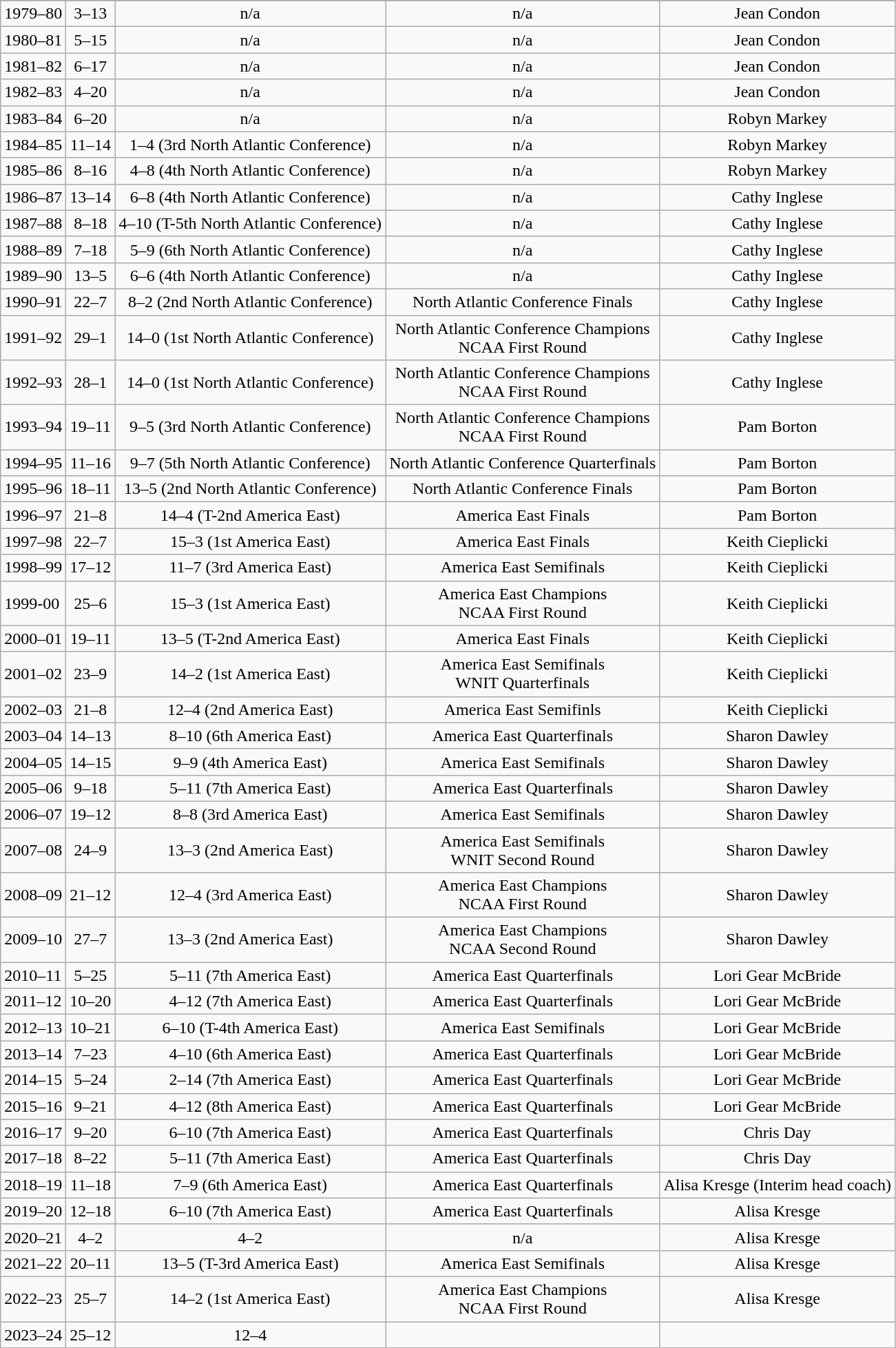<table class="wikitable" style="text-align:center">
<tr>
</tr>
<tr>
<td style="text-align:left">1979–80</td>
<td>3–13</td>
<td>n/a</td>
<td>n/a</td>
<td>Jean Condon</td>
</tr>
<tr>
<td style="text-align:left">1980–81</td>
<td>5–15</td>
<td>n/a</td>
<td>n/a</td>
<td>Jean Condon</td>
</tr>
<tr>
<td style="text-align:left">1981–82</td>
<td>6–17</td>
<td>n/a</td>
<td>n/a</td>
<td>Jean Condon</td>
</tr>
<tr>
<td style="text-align:left">1982–83</td>
<td>4–20</td>
<td>n/a</td>
<td>n/a</td>
<td>Jean Condon</td>
</tr>
<tr>
<td style="text-align:left">1983–84</td>
<td>6–20</td>
<td>n/a</td>
<td>n/a</td>
<td>Robyn Markey</td>
</tr>
<tr>
<td style="text-align:left">1984–85</td>
<td>11–14</td>
<td>1–4 (3rd North Atlantic Conference)</td>
<td>n/a</td>
<td>Robyn Markey</td>
</tr>
<tr>
<td style="text-align:left">1985–86</td>
<td>8–16</td>
<td>4–8 (4th North Atlantic Conference)</td>
<td>n/a</td>
<td>Robyn Markey</td>
</tr>
<tr>
<td style="text-align:left">1986–87</td>
<td>13–14</td>
<td>6–8 (4th North Atlantic Conference)</td>
<td>n/a</td>
<td>Cathy Inglese</td>
</tr>
<tr>
<td style="text-align:left">1987–88</td>
<td>8–18</td>
<td>4–10 (T-5th North Atlantic Conference)</td>
<td>n/a</td>
<td>Cathy Inglese</td>
</tr>
<tr>
<td style="text-align:left">1988–89</td>
<td>7–18</td>
<td>5–9 (6th North Atlantic Conference)</td>
<td>n/a</td>
<td>Cathy Inglese</td>
</tr>
<tr>
<td style="text-align:left">1989–90</td>
<td>13–5</td>
<td>6–6 (4th North Atlantic Conference)</td>
<td>n/a</td>
<td>Cathy Inglese</td>
</tr>
<tr>
<td style="text-align:left">1990–91</td>
<td>22–7</td>
<td>8–2 (2nd North Atlantic Conference)</td>
<td>North Atlantic Conference Finals</td>
<td>Cathy Inglese</td>
</tr>
<tr>
<td style="text-align:left">1991–92</td>
<td>29–1</td>
<td>14–0 (1st North Atlantic Conference)</td>
<td>North Atlantic Conference Champions<br>NCAA First Round</td>
<td>Cathy Inglese</td>
</tr>
<tr>
<td style="text-align:left">1992–93</td>
<td>28–1</td>
<td>14–0 (1st North Atlantic Conference)</td>
<td>North Atlantic Conference Champions<br>NCAA First Round</td>
<td>Cathy Inglese</td>
</tr>
<tr>
<td style="text-align:left">1993–94</td>
<td>19–11</td>
<td>9–5 (3rd North Atlantic Conference)</td>
<td>North Atlantic Conference Champions <br>NCAA First Round</td>
<td>Pam Borton</td>
</tr>
<tr>
<td style="text-align:left">1994–95</td>
<td>11–16</td>
<td>9–7 (5th North Atlantic Conference)</td>
<td>North Atlantic Conference Quarterfinals</td>
<td>Pam Borton</td>
</tr>
<tr>
<td style="text-align:left">1995–96</td>
<td>18–11</td>
<td>13–5 (2nd North Atlantic Conference)</td>
<td>North Atlantic Conference Finals</td>
<td>Pam Borton</td>
</tr>
<tr>
<td style="text-align:left">1996–97</td>
<td>21–8</td>
<td>14–4 (T-2nd America East)</td>
<td>America East Finals</td>
<td>Pam Borton</td>
</tr>
<tr>
<td style="text-align:left">1997–98</td>
<td>22–7</td>
<td>15–3 (1st America East)</td>
<td>America East Finals</td>
<td>Keith Cieplicki</td>
</tr>
<tr>
<td style="text-align:left">1998–99</td>
<td>17–12</td>
<td>11–7 (3rd America East)</td>
<td>America East Semifinals</td>
<td>Keith Cieplicki</td>
</tr>
<tr>
<td style="text-align:left">1999-00</td>
<td>25–6</td>
<td>15–3 (1st America East)</td>
<td>America East Champions<br>NCAA First Round</td>
<td>Keith Cieplicki</td>
</tr>
<tr>
<td style="text-align:left">2000–01</td>
<td>19–11</td>
<td>13–5 (T-2nd America East)</td>
<td>America East Finals</td>
<td>Keith Cieplicki</td>
</tr>
<tr>
<td style="text-align:left">2001–02</td>
<td>23–9</td>
<td>14–2 (1st America East)</td>
<td>America East Semifinals<br>WNIT Quarterfinals</td>
<td>Keith Cieplicki</td>
</tr>
<tr>
<td style="text-align:left">2002–03</td>
<td>21–8</td>
<td>12–4 (2nd America East)</td>
<td>America East Semifinls</td>
<td>Keith Cieplicki</td>
</tr>
<tr>
<td style="text-align:left">2003–04</td>
<td>14–13</td>
<td>8–10 (6th America East)</td>
<td>America East Quarterfinals</td>
<td>Sharon Dawley</td>
</tr>
<tr>
<td style="text-align:left">2004–05</td>
<td>14–15</td>
<td>9–9 (4th America East)</td>
<td>America East Semifinals</td>
<td>Sharon Dawley</td>
</tr>
<tr>
<td style="text-align:left">2005–06</td>
<td>9–18</td>
<td>5–11 (7th America East)</td>
<td>America East Quarterfinals</td>
<td>Sharon Dawley</td>
</tr>
<tr>
<td style="text-align:left">2006–07</td>
<td>19–12</td>
<td>8–8 (3rd America East)</td>
<td>America East Semifinals</td>
<td>Sharon Dawley</td>
</tr>
<tr>
<td style="text-align:left">2007–08</td>
<td>24–9</td>
<td>13–3 (2nd America East)</td>
<td>America East Semifinals<br>WNIT Second Round</td>
<td>Sharon Dawley</td>
</tr>
<tr>
<td style="text-align:left">2008–09</td>
<td>21–12</td>
<td>12–4 (3rd America East)</td>
<td>America East Champions<br>NCAA First Round</td>
<td>Sharon Dawley</td>
</tr>
<tr>
<td style="text-align:left">2009–10</td>
<td>27–7</td>
<td>13–3 (2nd America East)</td>
<td>America East Champions<br>NCAA Second Round</td>
<td>Sharon Dawley</td>
</tr>
<tr>
<td style="text-align:left">2010–11</td>
<td>5–25</td>
<td>5–11 (7th America East)</td>
<td>America East Quarterfinals</td>
<td>Lori Gear McBride</td>
</tr>
<tr>
<td style="text-align:left">2011–12</td>
<td>10–20</td>
<td>4–12 (7th America East)</td>
<td>America East Quarterfinals</td>
<td>Lori Gear McBride</td>
</tr>
<tr>
<td style="text-align:left">2012–13</td>
<td>10–21</td>
<td>6–10 (T-4th America East)</td>
<td>America East Semifinals</td>
<td>Lori Gear McBride</td>
</tr>
<tr>
<td style="text-align:left">2013–14</td>
<td>7–23</td>
<td>4–10 (6th America East)</td>
<td>America East Quarterfinals</td>
<td>Lori Gear McBride</td>
</tr>
<tr>
<td style="text-align:left">2014–15</td>
<td>5–24</td>
<td>2–14 (7th America East)</td>
<td>America East Quarterfinals</td>
<td>Lori Gear McBride</td>
</tr>
<tr>
<td style="text-align:left">2015–16</td>
<td>9–21</td>
<td>4–12 (8th America East)</td>
<td>America East Quarterfinals</td>
<td>Lori Gear McBride</td>
</tr>
<tr>
<td style="text-align:left">2016–17</td>
<td>9–20</td>
<td>6–10 (7th America East)</td>
<td>America East Quarterfinals</td>
<td>Chris Day</td>
</tr>
<tr>
<td style="text-align:left">2017–18</td>
<td>8–22</td>
<td>5–11 (7th America East)</td>
<td>America East Quarterfinals</td>
<td>Chris Day</td>
</tr>
<tr>
<td style="text-align:left">2018–19</td>
<td>11–18</td>
<td>7–9 (6th America East)</td>
<td>America East Quarterfinals</td>
<td>Alisa Kresge (Interim head coach)</td>
</tr>
<tr>
<td>2019–20</td>
<td>12–18</td>
<td>6–10 (7th America East)</td>
<td>America East Quarterfinals</td>
<td>Alisa Kresge</td>
</tr>
<tr>
<td>2020–21</td>
<td>4–2</td>
<td>4–2</td>
<td>n/a</td>
<td>Alisa Kresge</td>
</tr>
<tr>
<td>2021–22</td>
<td>20–11</td>
<td>13–5 (T-3rd America East)</td>
<td>America East Semifinals</td>
<td>Alisa Kresge</td>
</tr>
<tr>
<td>2022–23</td>
<td>25–7</td>
<td>14–2 (1st America East)</td>
<td>America East Champions<br>NCAA First Round</td>
<td>Alisa Kresge</td>
</tr>
<tr>
<td>2023–24</td>
<td>25–12</td>
<td>12–4</td>
<td></td>
<td></td>
</tr>
</table>
